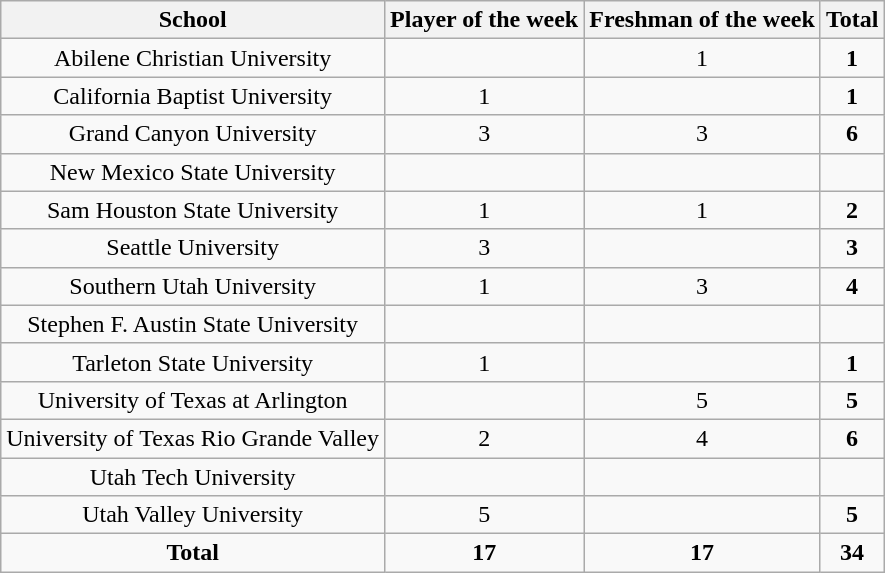<table class=wikitable style="text-align:center">
<tr>
<th>School</th>
<th>Player of the week</th>
<th>Freshman of the week</th>
<th>Total</th>
</tr>
<tr>
<td>Abilene Christian University</td>
<td></td>
<td>1</td>
<td><strong>1</strong></td>
</tr>
<tr>
<td>California Baptist University</td>
<td>1</td>
<td></td>
<td><strong>1</strong></td>
</tr>
<tr>
<td>Grand Canyon University</td>
<td>3</td>
<td>3</td>
<td><strong>6</strong></td>
</tr>
<tr>
<td>New Mexico State University</td>
<td></td>
<td></td>
<td></td>
</tr>
<tr>
<td>Sam Houston State University</td>
<td>1</td>
<td>1</td>
<td><strong>2</strong></td>
</tr>
<tr>
<td>Seattle University</td>
<td>3</td>
<td></td>
<td><strong>3</strong></td>
</tr>
<tr>
<td>Southern Utah University</td>
<td>1</td>
<td>3</td>
<td><strong>4</strong></td>
</tr>
<tr>
<td>Stephen F. Austin State University</td>
<td></td>
<td></td>
<td></td>
</tr>
<tr>
<td>Tarleton State University</td>
<td>1</td>
<td></td>
<td><strong>1</strong></td>
</tr>
<tr>
<td>University of Texas at Arlington</td>
<td></td>
<td>5</td>
<td><strong>5</strong></td>
</tr>
<tr>
<td>University of Texas Rio Grande Valley</td>
<td>2</td>
<td>4</td>
<td><strong>6</strong></td>
</tr>
<tr>
<td>Utah Tech University</td>
<td></td>
<td></td>
<td></td>
</tr>
<tr>
<td>Utah Valley University</td>
<td>5</td>
<td></td>
<td><strong>5</strong></td>
</tr>
<tr>
<td><strong>Total</strong></td>
<td><strong>17</strong></td>
<td><strong>17</strong></td>
<td><strong>34</strong></td>
</tr>
</table>
